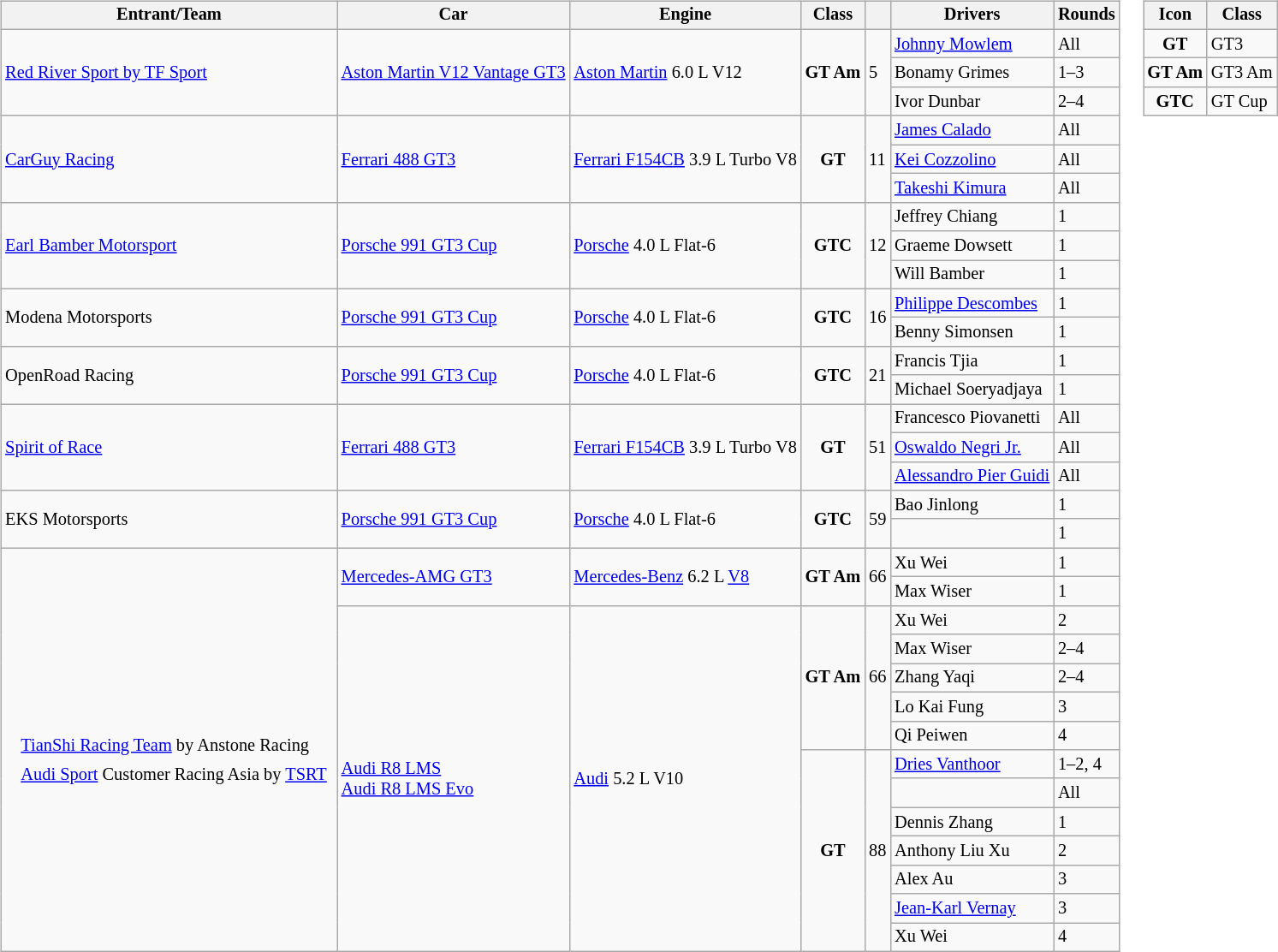<table>
<tr>
<td><br><table class="wikitable" style="font-size: 85%">
<tr>
<th>Entrant/Team</th>
<th>Car</th>
<th>Engine</th>
<th>Class</th>
<th></th>
<th>Drivers</th>
<th>Rounds</th>
</tr>
<tr>
<td rowspan=3> <a href='#'>Red River Sport by TF Sport</a></td>
<td rowspan=3><a href='#'>Aston Martin V12 Vantage GT3</a></td>
<td rowspan=3><a href='#'>Aston Martin</a> 6.0 L V12</td>
<td rowspan=3 align=center><strong><span>GT Am</span></strong></td>
<td rowspan=3>5</td>
<td> <a href='#'>Johnny Mowlem</a></td>
<td>All</td>
</tr>
<tr>
<td> Bonamy Grimes</td>
<td>1–3</td>
</tr>
<tr>
<td> Ivor Dunbar</td>
<td>2–4</td>
</tr>
<tr>
<td rowspan=3> <a href='#'>CarGuy Racing</a></td>
<td rowspan=3><a href='#'>Ferrari 488 GT3</a></td>
<td rowspan=3><a href='#'>Ferrari F154CB</a> 3.9 L Turbo V8</td>
<td rowspan=3 align=center><strong><span>GT</span></strong></td>
<td rowspan=3>11</td>
<td> <a href='#'>James Calado</a></td>
<td>All</td>
</tr>
<tr>
<td> <a href='#'>Kei Cozzolino</a></td>
<td>All</td>
</tr>
<tr>
<td> <a href='#'>Takeshi Kimura</a></td>
<td>All</td>
</tr>
<tr>
<td rowspan=3> <a href='#'>Earl Bamber Motorsport</a></td>
<td rowspan=3><a href='#'>Porsche 991 GT3 Cup</a></td>
<td rowspan=3><a href='#'>Porsche</a> 4.0 L Flat-6</td>
<td rowspan=3 align=center><strong><span>GTC</span></strong></td>
<td rowspan=3>12</td>
<td> Jeffrey Chiang</td>
<td>1</td>
</tr>
<tr>
<td> Graeme Dowsett</td>
<td>1</td>
</tr>
<tr>
<td> Will Bamber</td>
<td>1</td>
</tr>
<tr>
<td rowspan=2> Modena Motorsports</td>
<td rowspan=2><a href='#'>Porsche 991 GT3 Cup</a></td>
<td rowspan=2><a href='#'>Porsche</a> 4.0 L Flat-6</td>
<td rowspan=2 align=center><strong><span>GTC</span></strong></td>
<td rowspan=2>16</td>
<td> <a href='#'>Philippe Descombes</a></td>
<td>1</td>
</tr>
<tr>
<td> Benny Simonsen</td>
<td>1</td>
</tr>
<tr>
<td rowspan=2> OpenRoad Racing</td>
<td rowspan=2><a href='#'>Porsche 991 GT3 Cup</a></td>
<td rowspan=2><a href='#'>Porsche</a> 4.0 L Flat-6</td>
<td rowspan=2 align=center><strong><span>GTC</span></strong></td>
<td rowspan=2>21</td>
<td> Francis Tjia</td>
<td>1</td>
</tr>
<tr>
<td> Michael Soeryadjaya</td>
<td>1</td>
</tr>
<tr>
<td rowspan=3> <a href='#'>Spirit of Race</a></td>
<td rowspan=3><a href='#'>Ferrari 488 GT3</a></td>
<td rowspan=3><a href='#'>Ferrari F154CB</a> 3.9 L Turbo V8</td>
<td rowspan=3 align=center><strong><span>GT</span></strong></td>
<td rowspan=3>51</td>
<td> Francesco Piovanetti</td>
<td>All</td>
</tr>
<tr>
<td> <a href='#'>Oswaldo Negri Jr.</a></td>
<td>All</td>
</tr>
<tr>
<td> <a href='#'>Alessandro Pier Guidi</a></td>
<td>All</td>
</tr>
<tr>
<td rowspan=2> EKS Motorsports</td>
<td rowspan=2><a href='#'>Porsche 991 GT3 Cup</a></td>
<td rowspan=2><a href='#'>Porsche</a> 4.0 L Flat-6</td>
<td rowspan=2 align=center><strong><span>GTC</span></strong></td>
<td rowspan=2>59</td>
<td> Bao Jinlong</td>
<td>1</td>
</tr>
<tr>
<td> </td>
<td>1</td>
</tr>
<tr>
<td rowspan=14><br><table style="float: left; border-top:transparent; border-right:transparent; border-bottom:transparent; border-left:transparent;">
<tr>
<td style=" border-top:transparent; border-right:transparent; border-bottom:transparent; border-left:transparent;" rowspan=4></td>
<td style=" border-top:transparent; border-right:transparent; border-bottom:transparent; border-left:transparent;"><a href='#'>TianShi Racing Team</a> by Anstone Racing</td>
</tr>
<tr>
<td style=" border-top:transparent; border-right:transparent; border-bottom:transparent; border-left:transparent;"><a href='#'>Audi Sport</a> Customer Racing Asia by <a href='#'>TSRT</a></td>
</tr>
</table>
</td>
<td rowspan=2><a href='#'>Mercedes-AMG GT3</a></td>
<td rowspan=2><a href='#'>Mercedes-Benz</a> 6.2 L <a href='#'>V8</a></td>
<td rowspan=2 align=center><strong><span>GT Am</span></strong></td>
<td rowspan=2>66</td>
<td> Xu Wei</td>
<td>1</td>
</tr>
<tr>
<td> Max Wiser</td>
<td>1</td>
</tr>
<tr>
<td rowspan=12><a href='#'>Audi R8 LMS</a> <small></small> <br> <a href='#'>Audi R8 LMS Evo</a> <small></small></td>
<td rowspan=12><a href='#'>Audi</a> 5.2 L V10</td>
<td rowspan=5 align=center><strong><span>GT Am</span></strong></td>
<td rowspan=5>66</td>
<td> Xu Wei</td>
<td>2</td>
</tr>
<tr>
<td> Max Wiser</td>
<td>2–4</td>
</tr>
<tr>
<td> Zhang Yaqi</td>
<td>2–4</td>
</tr>
<tr>
<td> Lo Kai Fung</td>
<td>3</td>
</tr>
<tr>
<td> Qi Peiwen</td>
<td>4</td>
</tr>
<tr>
<td rowspan=7 align=center><strong><span>GT</span></strong></td>
<td rowspan=7>88</td>
<td> <a href='#'>Dries Vanthoor</a></td>
<td>1–2, 4</td>
</tr>
<tr>
<td> </td>
<td>All</td>
</tr>
<tr>
<td> Dennis Zhang</td>
<td>1</td>
</tr>
<tr>
<td> Anthony Liu Xu</td>
<td>2</td>
</tr>
<tr>
<td> Alex Au</td>
<td>3</td>
</tr>
<tr>
<td> <a href='#'>Jean-Karl Vernay</a></td>
<td>3</td>
</tr>
<tr>
<td> Xu Wei</td>
<td>4</td>
</tr>
</table>
</td>
<td valign="top"><br><table class="wikitable" style="font-size: 85%;">
<tr>
<th>Icon</th>
<th>Class</th>
</tr>
<tr>
<td align=center><strong><span>GT</span></strong></td>
<td>GT3</td>
</tr>
<tr>
<td align=center><strong><span>GT Am</span></strong></td>
<td>GT3 Am</td>
</tr>
<tr>
<td align=center><strong><span>GTC</span></strong></td>
<td>GT Cup</td>
</tr>
</table>
</td>
</tr>
</table>
